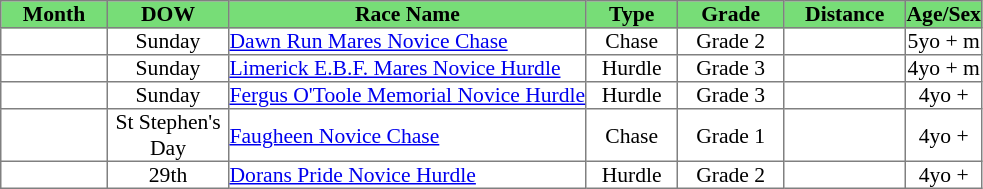<table class = "sortable" | border="1" cellpadding="0" style="border-collapse: collapse; font-size:90%">
<tr bgcolor="#77dd77" align="center">
<th style="width:70px">Month</th>
<th style="width:80px">DOW</th>
<th>Race Name</th>
<th style="width:60px">Type</th>
<th style="width:70px"><strong>Grade</strong></th>
<th style="width:80px">Distance</th>
<th style="width:50px">Age/Sex</th>
</tr>
<tr>
<td style="text-align:center"></td>
<td style="text-align:center">Sunday</td>
<td><a href='#'>Dawn Run Mares Novice Chase</a></td>
<td style="text-align:center">Chase</td>
<td style="text-align:center">Grade 2</td>
<td style="text-align:center"></td>
<td style="text-align:center">5yo + m</td>
</tr>
<tr>
<td style="text-align:center"></td>
<td style="text-align:center">Sunday</td>
<td><a href='#'>Limerick E.B.F. Mares Novice Hurdle</a></td>
<td style="text-align:center">Hurdle</td>
<td style="text-align:center">Grade 3</td>
<td style="text-align:center"></td>
<td style="text-align:center">4yo + m</td>
</tr>
<tr>
<td style="text-align:center"></td>
<td style="text-align:center">Sunday</td>
<td><a href='#'>Fergus O'Toole Memorial Novice Hurdle</a></td>
<td style="text-align:center">Hurdle</td>
<td style="text-align:center">Grade 3</td>
<td style="text-align:center"></td>
<td style="text-align:center">4yo +</td>
</tr>
<tr>
<td style="text-align:center"></td>
<td style="text-align:center">St Stephen's Day</td>
<td><a href='#'>Faugheen Novice Chase</a></td>
<td style="text-align:center">Chase</td>
<td style="text-align:center">Grade 1</td>
<td style="text-align:center"></td>
<td style="text-align:center">4yo +</td>
</tr>
<tr>
<td style="text-align:center"></td>
<td style="text-align:center">29th</td>
<td><a href='#'>Dorans Pride Novice Hurdle</a></td>
<td style="text-align:center">Hurdle</td>
<td style="text-align:center">Grade 2</td>
<td style="text-align:center"></td>
<td style="text-align:center">4yo +</td>
</tr>
</table>
